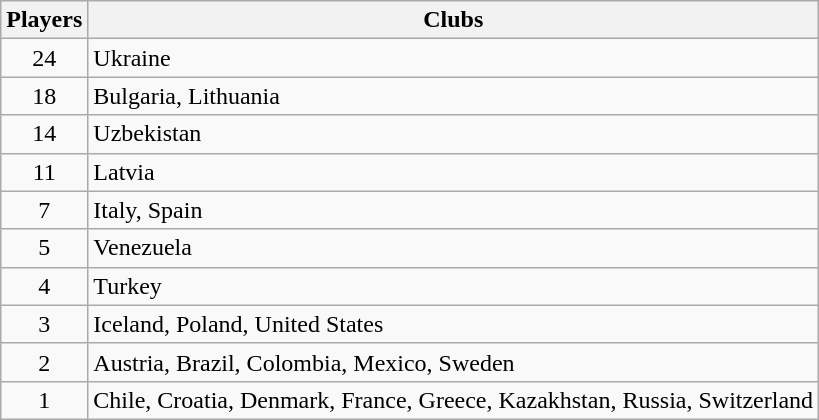<table class="wikitable">
<tr>
<th>Players</th>
<th>Clubs</th>
</tr>
<tr>
<td align="center">24</td>
<td> Ukraine</td>
</tr>
<tr>
<td align="center">18</td>
<td> Bulgaria,  Lithuania</td>
</tr>
<tr>
<td align="center">14</td>
<td> Uzbekistan</td>
</tr>
<tr>
<td align="center">11</td>
<td> Latvia</td>
</tr>
<tr>
<td align="center">7</td>
<td> Italy,  Spain</td>
</tr>
<tr>
<td align="center">5</td>
<td> Venezuela</td>
</tr>
<tr>
<td align="center">4</td>
<td> Turkey</td>
</tr>
<tr>
<td align="center">3</td>
<td> Iceland,  Poland,  United States</td>
</tr>
<tr>
<td align="center">2</td>
<td> Austria,  Brazil,  Colombia,  Mexico,  Sweden</td>
</tr>
<tr>
<td align="center">1</td>
<td> Chile,  Croatia,  Denmark,  France,  Greece,  Kazakhstan,  Russia,  Switzerland</td>
</tr>
</table>
